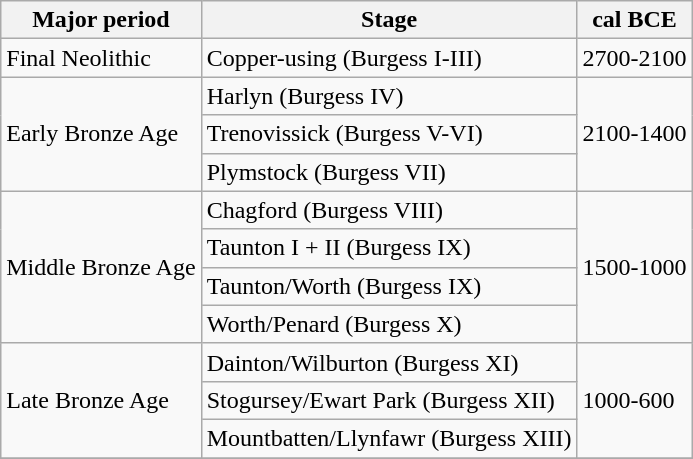<table class="wikitable">
<tr>
<th>Major period</th>
<th>Stage</th>
<th>cal BCE</th>
</tr>
<tr>
<td>Final Neolithic</td>
<td>Copper-using (Burgess I-III)</td>
<td>2700-2100</td>
</tr>
<tr>
<td rowspan="3">Early Bronze Age</td>
<td>Harlyn (Burgess IV)</td>
<td rowspan="3">2100-1400</td>
</tr>
<tr>
<td>Trenovissick (Burgess V-VI)</td>
</tr>
<tr>
<td>Plymstock (Burgess VII)</td>
</tr>
<tr>
<td rowspan="4">Middle Bronze Age</td>
<td>Chagford (Burgess VIII)</td>
<td rowspan="4">1500-1000</td>
</tr>
<tr>
<td>Taunton I + II (Burgess IX)</td>
</tr>
<tr>
<td>Taunton/Worth (Burgess IX)</td>
</tr>
<tr>
<td>Worth/Penard (Burgess X)</td>
</tr>
<tr>
<td rowspan="3">Late Bronze Age</td>
<td>Dainton/Wilburton (Burgess XI)</td>
<td rowspan="3">1000-600</td>
</tr>
<tr>
<td>Stogursey/Ewart Park (Burgess XII)</td>
</tr>
<tr>
<td>Mountbatten/Llynfawr (Burgess XIII)</td>
</tr>
<tr>
</tr>
</table>
